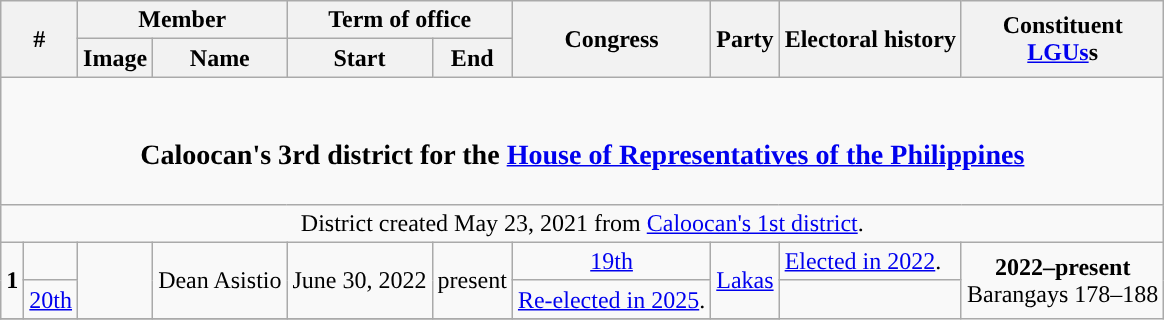<table class=wikitable>
<tr>
<th rowspan="2" colspan="2">#</th>
<th colspan="2">Member</th>
<th colspan="2">Term of office</th>
<th rowspan="2">Congress</th>
<th rowspan="2">Party</th>
<th rowspan="2">Electoral history</th>
<th rowspan="2">Constituent<br><a href='#'>LGUs</a>s</th>
</tr>
<tr>
<th>Image</th>
<th>Name</th>
<th>Start</th>
<th>End</th>
</tr>
<tr>
<td colspan="10" style="text-align:center;"><br><h3>Caloocan's 3rd district for the <a href='#'>House of Representatives of the Philippines</a></h3></td>
</tr>
<tr>
<td colspan="10" style="text-align:center;">District created May 23, 2021 from <a href='#'>Caloocan's 1st district</a>.</td>
</tr>
<tr>
<td style="text-align:center;" rowspan="2"><strong>1</strong></td>
<td style="color:inherit;background:"></td>
<td rowspan="2"></td>
<td rowspan="2">Dean Asistio</td>
<td rowspan="2">June 30, 2022</td>
<td rowspan="2">present</td>
<td style="text-align:center;"><a href='#'>19th</a></td>
<td rowspan="2"><a href='#'>Lakas</a></td>
<td><a href='#'>Elected in 2022</a>.</td>
<td rowspan="12" style="text-align:center;"><strong>2022–present</strong><br>Barangays 178–188</td>
</tr>
<tr>
<td style="text-align:center;"><a href='#'>20th</a></td>
<td><a href='#'>Re-elected in 2025</a>.</td>
</tr>
<tr>
</tr>
</table>
